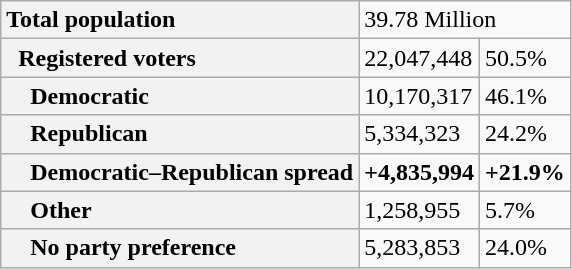<table class="wikitable">
<tr>
<th scope="row" style="text-align: left;">Total population</th>
<td colspan="2">39.78 Million</td>
</tr>
<tr>
<th scope="row" style="text-align: left;">  Registered voters</th>
<td>22,047,448</td>
<td>50.5%</td>
</tr>
<tr>
<th scope="row" style="text-align: left;">    Democratic</th>
<td>10,170,317</td>
<td>46.1%</td>
</tr>
<tr>
<th scope="row" style="text-align: left;">    Republican</th>
<td>5,334,323</td>
<td>24.2%</td>
</tr>
<tr>
<th scope="row" style="text-align: left;">    Democratic–Republican spread</th>
<td><span><strong>+4,835,994</strong></span></td>
<td><span><strong>+21.9%</strong></span></td>
</tr>
<tr>
<th scope="row" style="text-align: left;">    Other</th>
<td>1,258,955</td>
<td>5.7%</td>
</tr>
<tr>
<th scope="row" style="text-align: left;">    No party preference</th>
<td>5,283,853</td>
<td>24.0%</td>
</tr>
</table>
